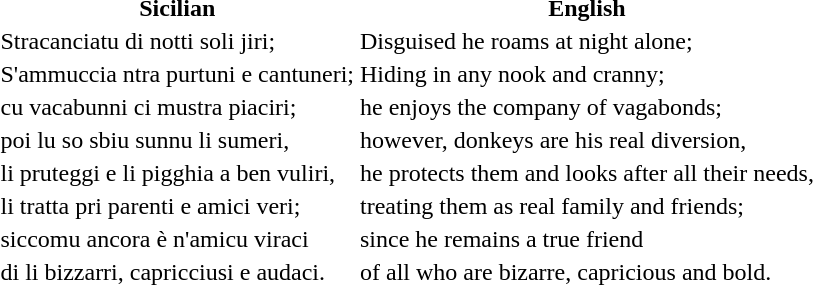<table>
<tr>
<th>Sicilian</th>
<th>English</th>
</tr>
<tr>
<td>Stracanciatu di notti soli jiri;</td>
<td>Disguised he roams at night alone;</td>
</tr>
<tr>
<td>S'ammuccia ntra purtuni e cantuneri;</td>
<td>Hiding in any nook and cranny;</td>
</tr>
<tr>
<td>cu vacabunni ci mustra piaciri;</td>
<td>he enjoys the company of vagabonds;</td>
</tr>
<tr>
<td>poi lu so sbiu sunnu li sumeri,</td>
<td>however, donkeys are his real diversion,</td>
</tr>
<tr>
<td>li pruteggi e li pigghia a ben vuliri,</td>
<td>he protects them and looks after all their needs,</td>
</tr>
<tr>
<td>li tratta pri parenti e amici veri;</td>
<td>treating them as real family and friends;</td>
</tr>
<tr>
<td>siccomu ancora è n'amicu viraci</td>
<td>since he remains a true friend</td>
</tr>
<tr>
<td>di li bizzarri, capricciusi e audaci.</td>
<td>of all who are bizarre, capricious and bold.</td>
</tr>
</table>
